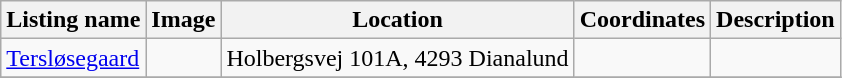<table class="wikitable sortable">
<tr>
<th>Listing name</th>
<th>Image</th>
<th>Location</th>
<th>Coordinates</th>
<th>Description</th>
</tr>
<tr>
<td><a href='#'>Tersløsegaard</a></td>
<td></td>
<td>Holbergsvej 101A, 4293 Dianalund</td>
<td></td>
<td></td>
</tr>
<tr>
</tr>
</table>
